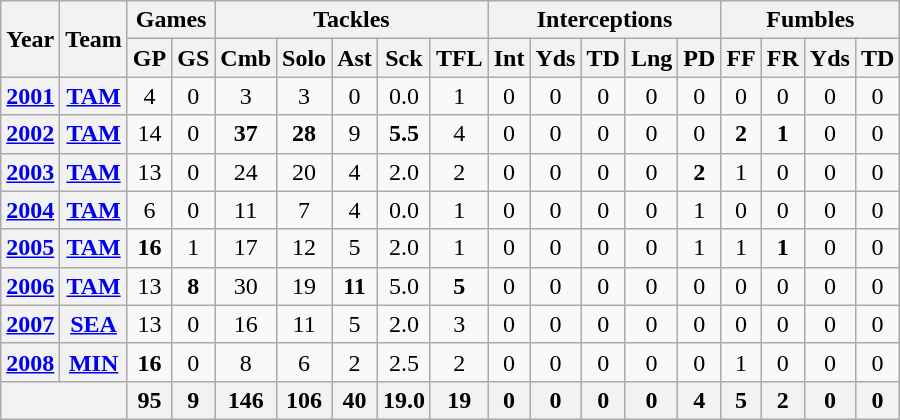<table class="wikitable" style="text-align:center">
<tr>
<th rowspan="2">Year</th>
<th rowspan="2">Team</th>
<th colspan="2">Games</th>
<th colspan="5">Tackles</th>
<th colspan="5">Interceptions</th>
<th colspan="4">Fumbles</th>
</tr>
<tr>
<th>GP</th>
<th>GS</th>
<th>Cmb</th>
<th>Solo</th>
<th>Ast</th>
<th>Sck</th>
<th>TFL</th>
<th>Int</th>
<th>Yds</th>
<th>TD</th>
<th>Lng</th>
<th>PD</th>
<th>FF</th>
<th>FR</th>
<th>Yds</th>
<th>TD</th>
</tr>
<tr>
<th><a href='#'>2001</a></th>
<th><a href='#'>TAM</a></th>
<td>4</td>
<td>0</td>
<td>3</td>
<td>3</td>
<td>0</td>
<td>0.0</td>
<td>1</td>
<td>0</td>
<td>0</td>
<td>0</td>
<td>0</td>
<td>0</td>
<td>0</td>
<td>0</td>
<td>0</td>
<td>0</td>
</tr>
<tr>
<th><a href='#'>2002</a></th>
<th><a href='#'>TAM</a></th>
<td>14</td>
<td>0</td>
<td><strong>37</strong></td>
<td><strong>28</strong></td>
<td>9</td>
<td><strong>5.5</strong></td>
<td>4</td>
<td>0</td>
<td>0</td>
<td>0</td>
<td>0</td>
<td>0</td>
<td><strong>2</strong></td>
<td><strong>1</strong></td>
<td>0</td>
<td>0</td>
</tr>
<tr>
<th><a href='#'>2003</a></th>
<th><a href='#'>TAM</a></th>
<td>13</td>
<td>0</td>
<td>24</td>
<td>20</td>
<td>4</td>
<td>2.0</td>
<td>2</td>
<td>0</td>
<td>0</td>
<td>0</td>
<td>0</td>
<td><strong>2</strong></td>
<td>1</td>
<td>0</td>
<td>0</td>
<td>0</td>
</tr>
<tr>
<th><a href='#'>2004</a></th>
<th><a href='#'>TAM</a></th>
<td>6</td>
<td>0</td>
<td>11</td>
<td>7</td>
<td>4</td>
<td>0.0</td>
<td>1</td>
<td>0</td>
<td>0</td>
<td>0</td>
<td>0</td>
<td>1</td>
<td>0</td>
<td>0</td>
<td>0</td>
<td>0</td>
</tr>
<tr>
<th><a href='#'>2005</a></th>
<th><a href='#'>TAM</a></th>
<td><strong>16</strong></td>
<td>1</td>
<td>17</td>
<td>12</td>
<td>5</td>
<td>2.0</td>
<td>1</td>
<td>0</td>
<td>0</td>
<td>0</td>
<td>0</td>
<td>1</td>
<td>1</td>
<td><strong>1</strong></td>
<td>0</td>
<td>0</td>
</tr>
<tr>
<th><a href='#'>2006</a></th>
<th><a href='#'>TAM</a></th>
<td>13</td>
<td><strong>8</strong></td>
<td>30</td>
<td>19</td>
<td><strong>11</strong></td>
<td>5.0</td>
<td><strong>5</strong></td>
<td>0</td>
<td>0</td>
<td>0</td>
<td>0</td>
<td>0</td>
<td>0</td>
<td>0</td>
<td>0</td>
<td>0</td>
</tr>
<tr>
<th><a href='#'>2007</a></th>
<th><a href='#'>SEA</a></th>
<td>13</td>
<td>0</td>
<td>16</td>
<td>11</td>
<td>5</td>
<td>2.0</td>
<td>3</td>
<td>0</td>
<td>0</td>
<td>0</td>
<td>0</td>
<td>0</td>
<td>0</td>
<td>0</td>
<td>0</td>
<td>0</td>
</tr>
<tr>
<th><a href='#'>2008</a></th>
<th><a href='#'>MIN</a></th>
<td><strong>16</strong></td>
<td>0</td>
<td>8</td>
<td>6</td>
<td>2</td>
<td>2.5</td>
<td>2</td>
<td>0</td>
<td>0</td>
<td>0</td>
<td>0</td>
<td>0</td>
<td>1</td>
<td>0</td>
<td>0</td>
<td>0</td>
</tr>
<tr>
<th colspan="2"></th>
<th>95</th>
<th>9</th>
<th>146</th>
<th>106</th>
<th>40</th>
<th>19.0</th>
<th>19</th>
<th>0</th>
<th>0</th>
<th>0</th>
<th>0</th>
<th>4</th>
<th>5</th>
<th>2</th>
<th>0</th>
<th>0</th>
</tr>
</table>
